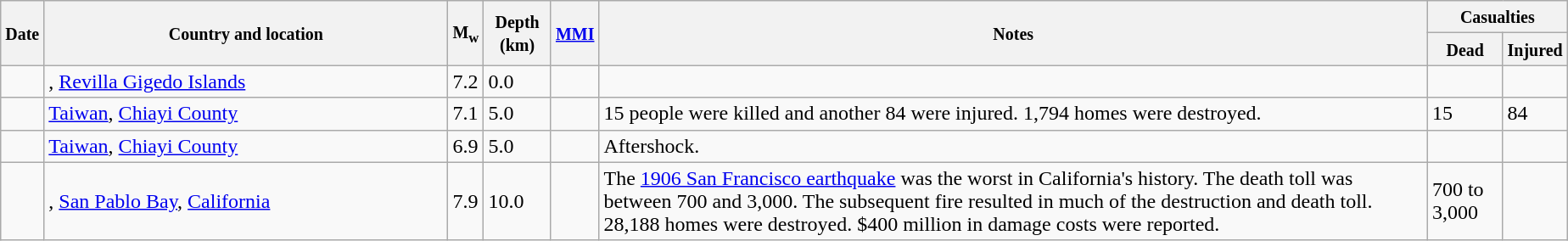<table class="wikitable sortable sort-under" style="border:1px black; margin-left:1em;">
<tr>
<th rowspan="2"><small>Date</small></th>
<th rowspan="2" style="width: 310px"><small>Country and location</small></th>
<th rowspan="2"><small>M<sub>w</sub></small></th>
<th rowspan="2"><small>Depth (km)</small></th>
<th rowspan="2"><small><a href='#'>MMI</a></small></th>
<th rowspan="2" class="unsortable"><small>Notes</small></th>
<th colspan="2"><small>Casualties</small></th>
</tr>
<tr>
<th><small>Dead</small></th>
<th><small>Injured</small></th>
</tr>
<tr>
<td></td>
<td>, <a href='#'>Revilla Gigedo Islands</a></td>
<td>7.2</td>
<td>0.0</td>
<td></td>
<td></td>
<td></td>
<td></td>
</tr>
<tr>
<td></td>
<td> <a href='#'>Taiwan</a>, <a href='#'>Chiayi County</a></td>
<td>7.1</td>
<td>5.0</td>
<td></td>
<td>15 people were killed and another 84 were injured. 1,794 homes were destroyed.</td>
<td>15</td>
<td>84</td>
</tr>
<tr>
<td></td>
<td> <a href='#'>Taiwan</a>, <a href='#'>Chiayi County</a></td>
<td>6.9</td>
<td>5.0</td>
<td></td>
<td>Aftershock.</td>
<td></td>
<td></td>
</tr>
<tr>
<td></td>
<td>, <a href='#'>San Pablo Bay</a>, <a href='#'>California</a></td>
<td>7.9</td>
<td>10.0</td>
<td></td>
<td>The <a href='#'>1906 San Francisco earthquake</a> was the worst in California's history. The death toll was between 700 and 3,000. The subsequent fire resulted in much of the destruction and death toll. 28,188 homes were destroyed. $400 million in damage costs were reported.</td>
<td>700 to 3,000</td>
<td></td>
</tr>
</table>
